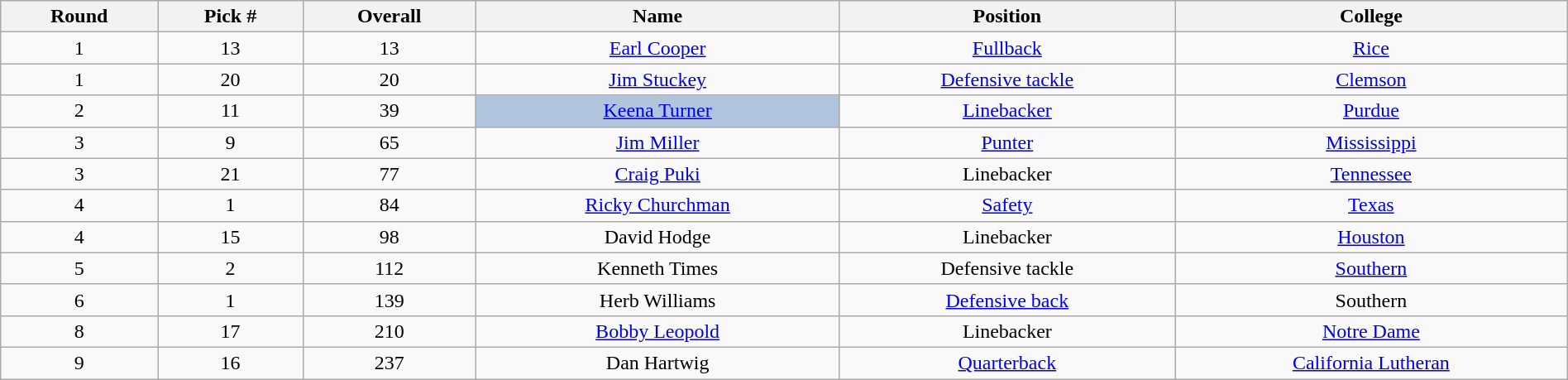<table class="wikitable sortable sortable" style="width: 100%; text-align:center">
<tr>
<th>Round</th>
<th>Pick #</th>
<th>Overall</th>
<th>Name</th>
<th>Position</th>
<th>College</th>
</tr>
<tr>
<td>1</td>
<td>13</td>
<td>13</td>
<td><a href='#'>Earl Cooper</a></td>
<td><a href='#'>Fullback</a></td>
<td><a href='#'>Rice</a></td>
</tr>
<tr>
<td>1</td>
<td>20</td>
<td>20</td>
<td><a href='#'>Jim Stuckey</a></td>
<td><a href='#'>Defensive tackle</a></td>
<td><a href='#'>Clemson</a></td>
</tr>
<tr>
<td>2</td>
<td>11</td>
<td>39</td>
<td bgcolor=lightsteelblue><a href='#'>Keena Turner</a></td>
<td><a href='#'>Linebacker</a></td>
<td><a href='#'>Purdue</a></td>
</tr>
<tr>
<td>3</td>
<td>9</td>
<td>65</td>
<td><a href='#'>Jim Miller</a></td>
<td><a href='#'>Punter</a></td>
<td><a href='#'>Mississippi</a></td>
</tr>
<tr>
<td>3</td>
<td>21</td>
<td>77</td>
<td><a href='#'>Craig Puki</a></td>
<td>Linebacker</td>
<td><a href='#'>Tennessee</a></td>
</tr>
<tr>
<td>4</td>
<td>1</td>
<td>84</td>
<td><a href='#'>Ricky Churchman</a></td>
<td><a href='#'>Safety</a></td>
<td><a href='#'>Texas</a></td>
</tr>
<tr>
<td>4</td>
<td>15</td>
<td>98</td>
<td>David Hodge</td>
<td>Linebacker</td>
<td><a href='#'>Houston</a></td>
</tr>
<tr>
<td>5</td>
<td>2</td>
<td>112</td>
<td>Kenneth Times</td>
<td>Defensive tackle</td>
<td><a href='#'>Southern</a></td>
</tr>
<tr>
<td>6</td>
<td>1</td>
<td>139</td>
<td>Herb Williams</td>
<td><a href='#'>Defensive back</a></td>
<td>Southern</td>
</tr>
<tr>
<td>8</td>
<td>17</td>
<td>210</td>
<td><a href='#'>Bobby Leopold</a></td>
<td>Linebacker</td>
<td><a href='#'>Notre Dame</a></td>
</tr>
<tr>
<td>9</td>
<td>16</td>
<td>237</td>
<td>Dan Hartwig</td>
<td><a href='#'>Quarterback</a></td>
<td><a href='#'>California Lutheran</a></td>
</tr>
</table>
